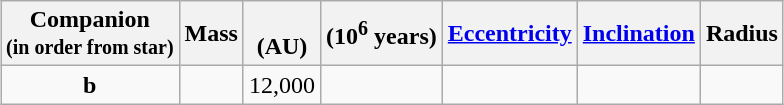<table class="wikitable" style="margin:1em auto; text-align: center;">
<tr>
<th>Companion<br><small>(in order from star)</small></th>
<th>Mass</th>
<th><br>(AU)</th>
<th> (10<sup>6</sup> years)</th>
<th><a href='#'>Eccentricity</a></th>
<th><a href='#'>Inclination</a></th>
<th>Radius</th>
</tr>
<tr>
<td><strong>b</strong></td>
<td></td>
<td>12,000</td>
<td></td>
<td></td>
<td></td>
<td> </td>
</tr>
</table>
